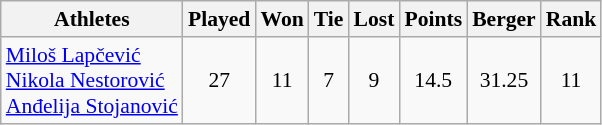<table class="wikitable" style="text-align:left; font-size:90%">
<tr>
<th>Athletes</th>
<th>Played</th>
<th>Won</th>
<th>Tie</th>
<th>Lost</th>
<th>Points</th>
<th>Berger</th>
<th>Rank</th>
</tr>
<tr>
<td><a href='#'>Miloš Lapčević</a><br><a href='#'>Nikola Nestorović</a><br><a href='#'>Anđelija Stojanović</a></td>
<td align=center>27</td>
<td align=center>11</td>
<td align=center>7</td>
<td align=center>9</td>
<td align=center>14.5</td>
<td align=center>31.25</td>
<td align=center>11</td>
</tr>
</table>
